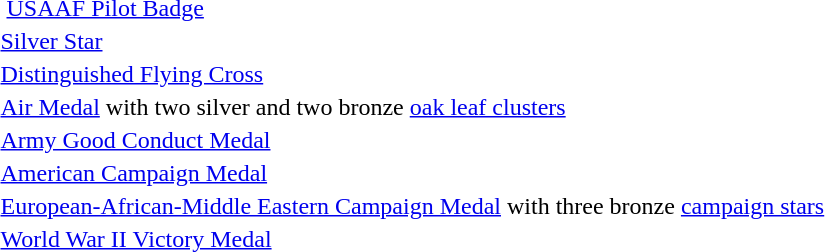<table>
<tr>
<td colspan="2">  <a href='#'>USAAF Pilot Badge</a></td>
</tr>
<tr>
<td></td>
<td><a href='#'>Silver Star</a></td>
</tr>
<tr>
<td></td>
<td><a href='#'>Distinguished Flying Cross</a></td>
</tr>
<tr>
<td></td>
<td><a href='#'>Air Medal</a> with two silver and two bronze <a href='#'>oak leaf clusters</a></td>
</tr>
<tr>
<td></td>
<td><a href='#'>Army Good Conduct Medal</a></td>
</tr>
<tr>
<td></td>
<td><a href='#'>American Campaign Medal</a></td>
</tr>
<tr>
<td></td>
<td><a href='#'>European-African-Middle Eastern Campaign Medal</a> with three bronze <a href='#'>campaign stars</a></td>
</tr>
<tr>
<td></td>
<td><a href='#'>World War II Victory Medal</a></td>
</tr>
<tr>
</tr>
</table>
